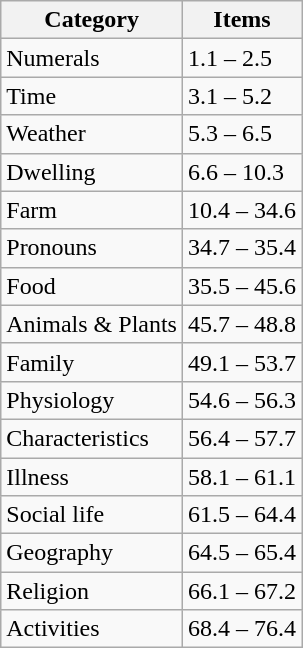<table class="wikitable">
<tr>
<th>Category</th>
<th>Items</th>
</tr>
<tr>
<td>Numerals</td>
<td>1.1 – 2.5</td>
</tr>
<tr>
<td>Time</td>
<td>3.1 – 5.2</td>
</tr>
<tr>
<td>Weather</td>
<td>5.3 – 6.5</td>
</tr>
<tr>
<td>Dwelling</td>
<td>6.6 – 10.3</td>
</tr>
<tr>
<td>Farm</td>
<td>10.4 – 34.6</td>
</tr>
<tr>
<td>Pronouns</td>
<td>34.7 – 35.4</td>
</tr>
<tr>
<td>Food</td>
<td>35.5 – 45.6</td>
</tr>
<tr>
<td>Animals & Plants</td>
<td>45.7 – 48.8</td>
</tr>
<tr>
<td>Family</td>
<td>49.1 – 53.7</td>
</tr>
<tr>
<td>Physiology</td>
<td>54.6 – 56.3</td>
</tr>
<tr>
<td>Characteristics</td>
<td>56.4 – 57.7</td>
</tr>
<tr>
<td>Illness</td>
<td>58.1 – 61.1</td>
</tr>
<tr>
<td>Social life</td>
<td>61.5 – 64.4</td>
</tr>
<tr>
<td>Geography</td>
<td>64.5 – 65.4</td>
</tr>
<tr>
<td>Religion</td>
<td>66.1 – 67.2</td>
</tr>
<tr>
<td>Activities</td>
<td>68.4 – 76.4</td>
</tr>
</table>
